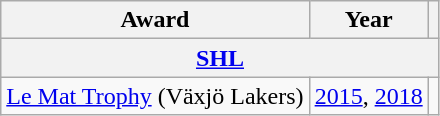<table class="wikitable">
<tr>
<th>Award</th>
<th>Year</th>
<th></th>
</tr>
<tr>
<th colspan="3"><a href='#'>SHL</a></th>
</tr>
<tr>
<td><a href='#'>Le Mat Trophy</a> (Växjö Lakers)</td>
<td><a href='#'>2015</a>, <a href='#'>2018</a></td>
<td></td>
</tr>
</table>
